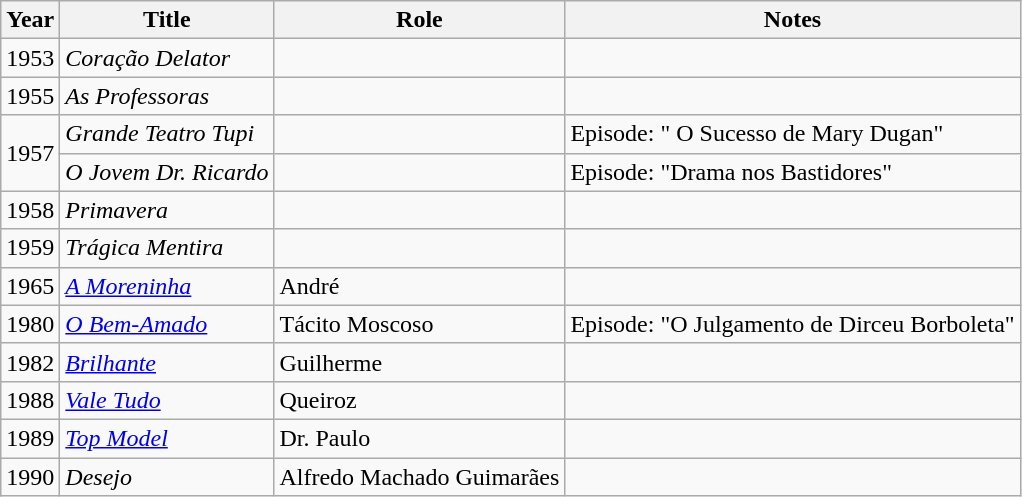<table class="wikitable">
<tr>
<th>Year</th>
<th>Title</th>
<th>Role</th>
<th>Notes</th>
</tr>
<tr>
<td>1953</td>
<td><em>Coração Delator</em></td>
<td></td>
<td></td>
</tr>
<tr>
<td>1955</td>
<td><em>As Professoras</em></td>
<td></td>
<td></td>
</tr>
<tr>
<td rowspan="2">1957</td>
<td><em>Grande Teatro Tupi</em></td>
<td></td>
<td>Episode: " O Sucesso de Mary Dugan"</td>
</tr>
<tr>
<td><em>O Jovem Dr. Ricardo</em></td>
<td></td>
<td>Episode: "Drama nos Bastidores"</td>
</tr>
<tr>
<td>1958</td>
<td><em>Primavera</em></td>
<td></td>
<td></td>
</tr>
<tr>
<td>1959</td>
<td><em>Trágica Mentira</em></td>
<td></td>
<td></td>
</tr>
<tr>
<td>1965</td>
<td><em><a href='#'>A Moreninha</a></em></td>
<td>André</td>
<td></td>
</tr>
<tr>
<td>1980</td>
<td><em><a href='#'>O Bem-Amado</a></em></td>
<td>Tácito Moscoso</td>
<td>Episode: "O Julgamento de Dirceu Borboleta"</td>
</tr>
<tr>
<td>1982</td>
<td><em><a href='#'>Brilhante</a></em></td>
<td>Guilherme</td>
<td></td>
</tr>
<tr>
<td>1988</td>
<td><em><a href='#'>Vale Tudo</a></em></td>
<td>Queiroz</td>
<td></td>
</tr>
<tr>
<td>1989</td>
<td><em><a href='#'>Top Model</a></em></td>
<td>Dr. Paulo</td>
<td></td>
</tr>
<tr>
<td>1990</td>
<td><em>Desejo</em></td>
<td>Alfredo Machado Guimarães</td>
<td></td>
</tr>
</table>
